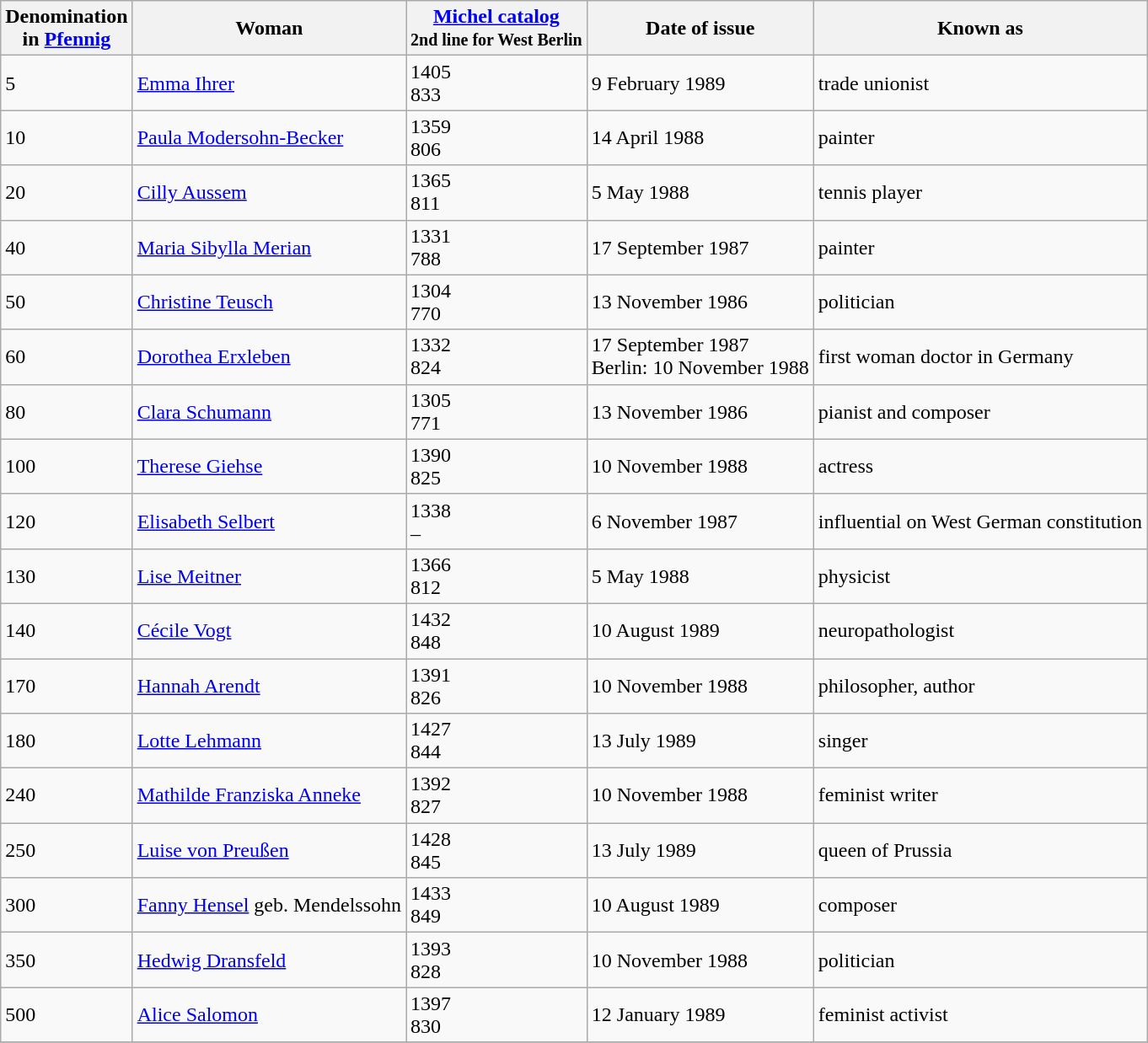<table class="sortable wikitable" style="margin-left:0.5em; text-align:left">
<tr>
<th>Denomination<br>in <a href='#'>Pfennig</a></th>
<th>Woman</th>
<th><a href='#'>Michel catalog</a><br><small>2nd line for West Berlin</small></th>
<th>Date of issue</th>
<th>Known as</th>
</tr>
<tr>
<td>5</td>
<td><a href='#'>Emma Ihrer</a></td>
<td>1405<br>833</td>
<td>9 February 1989</td>
<td>trade unionist</td>
</tr>
<tr>
<td>10</td>
<td><a href='#'>Paula Modersohn-Becker</a></td>
<td>1359<br>806</td>
<td>14 April 1988</td>
<td>painter</td>
</tr>
<tr>
<td>20</td>
<td><a href='#'>Cilly Aussem</a></td>
<td>1365<br>811</td>
<td>5 May 1988</td>
<td>tennis player</td>
</tr>
<tr>
<td>40</td>
<td><a href='#'>Maria Sibylla Merian</a></td>
<td>1331<br>788</td>
<td>17 September 1987</td>
<td>painter</td>
</tr>
<tr>
<td>50</td>
<td><a href='#'>Christine Teusch</a></td>
<td>1304<br>770</td>
<td>13 November 1986</td>
<td>politician</td>
</tr>
<tr>
<td>60</td>
<td><a href='#'>Dorothea Erxleben</a></td>
<td>1332<br>824</td>
<td>17 September 1987<br>Berlin: 10 November 1988</td>
<td>first woman doctor in Germany</td>
</tr>
<tr>
<td>80</td>
<td><a href='#'>Clara Schumann</a></td>
<td>1305<br>771</td>
<td>13 November 1986</td>
<td>pianist and composer</td>
</tr>
<tr>
<td>100</td>
<td><a href='#'>Therese Giehse</a></td>
<td>1390<br>825</td>
<td>10 November 1988</td>
<td>actress</td>
</tr>
<tr>
<td>120</td>
<td><a href='#'>Elisabeth Selbert</a></td>
<td>1338<br>–</td>
<td>6 November 1987</td>
<td>influential on West German constitution</td>
</tr>
<tr>
<td>130</td>
<td><a href='#'>Lise Meitner</a></td>
<td>1366<br>812</td>
<td>5 May 1988</td>
<td>physicist</td>
</tr>
<tr>
<td>140</td>
<td><a href='#'>Cécile Vogt</a></td>
<td>1432<br>848</td>
<td>10 August 1989</td>
<td>neuropathologist</td>
</tr>
<tr>
<td>170</td>
<td><a href='#'>Hannah Arendt</a></td>
<td>1391<br>826</td>
<td>10 November 1988</td>
<td>philosopher, author</td>
</tr>
<tr>
<td>180</td>
<td><a href='#'>Lotte Lehmann</a></td>
<td>1427<br>844</td>
<td>13 July 1989</td>
<td>singer</td>
</tr>
<tr>
<td>240</td>
<td><a href='#'>Mathilde Franziska Anneke</a></td>
<td>1392<br>827</td>
<td>10 November 1988</td>
<td>feminist writer</td>
</tr>
<tr>
<td>250</td>
<td><a href='#'>Luise von Preußen</a></td>
<td>1428<br>845</td>
<td>13 July 1989</td>
<td>queen of Prussia</td>
</tr>
<tr>
<td>300</td>
<td><a href='#'>Fanny Hensel</a> geb. Mendelssohn</td>
<td>1433<br>849</td>
<td>10 August 1989</td>
<td>composer</td>
</tr>
<tr>
<td>350</td>
<td><a href='#'>Hedwig Dransfeld</a></td>
<td>1393<br>828</td>
<td>10 November 1988</td>
<td>politician</td>
</tr>
<tr>
<td>500</td>
<td><a href='#'>Alice Salomon</a></td>
<td>1397<br>830</td>
<td>12 January 1989</td>
<td>feminist activist</td>
</tr>
<tr>
</tr>
</table>
